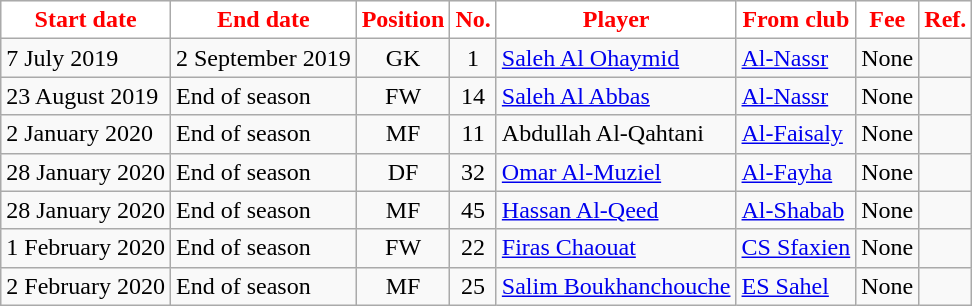<table class="wikitable sortable">
<tr>
<th style="background:white; color:red;"><strong>Start date</strong></th>
<th style="background:white; color:red;"><strong>End date</strong></th>
<th style="background:white; color:red;"><strong>Position</strong></th>
<th style="background:white; color:red;"><strong>No.</strong></th>
<th style="background:white; color:red;"><strong>Player</strong></th>
<th style="background:white; color:red;"><strong>From club</strong></th>
<th style="background:white; color:red;"><strong>Fee</strong></th>
<th style="background:white; color:red;"><strong>Ref.</strong></th>
</tr>
<tr>
<td>7 July 2019</td>
<td>2 September 2019</td>
<td style="text-align:center;">GK</td>
<td style="text-align:center;">1</td>
<td style="text-align:left;"> <a href='#'>Saleh Al Ohaymid</a></td>
<td style="text-align:left;"> <a href='#'>Al-Nassr</a></td>
<td>None</td>
<td></td>
</tr>
<tr>
<td>23 August 2019</td>
<td>End of season</td>
<td style="text-align:center;">FW</td>
<td style="text-align:center;">14</td>
<td style="text-align:left;"> <a href='#'>Saleh Al Abbas</a></td>
<td style="text-align:left;"> <a href='#'>Al-Nassr</a></td>
<td>None</td>
<td></td>
</tr>
<tr>
<td>2 January 2020</td>
<td>End of season</td>
<td style="text-align:center;">MF</td>
<td style="text-align:center;">11</td>
<td style="text-align:left;"> Abdullah Al-Qahtani</td>
<td style="text-align:left;"> <a href='#'>Al-Faisaly</a></td>
<td>None</td>
<td></td>
</tr>
<tr>
<td>28 January 2020</td>
<td>End of season</td>
<td style="text-align:center;">DF</td>
<td style="text-align:center;">32</td>
<td style="text-align:left;"> <a href='#'>Omar Al-Muziel</a></td>
<td style="text-align:left;"> <a href='#'>Al-Fayha</a></td>
<td>None</td>
<td></td>
</tr>
<tr>
<td>28 January 2020</td>
<td>End of season</td>
<td style="text-align:center;">MF</td>
<td style="text-align:center;">45</td>
<td style="text-align:left;"> <a href='#'>Hassan Al-Qeed</a></td>
<td style="text-align:left;"> <a href='#'>Al-Shabab</a></td>
<td>None</td>
<td></td>
</tr>
<tr>
<td>1 February 2020</td>
<td>End of season</td>
<td style="text-align:center;">FW</td>
<td style="text-align:center;">22</td>
<td style="text-align:left;"> <a href='#'>Firas Chaouat</a></td>
<td style="text-align:left;"> <a href='#'>CS Sfaxien</a></td>
<td>None</td>
<td></td>
</tr>
<tr>
<td>2 February 2020</td>
<td>End of season</td>
<td style="text-align:center;">MF</td>
<td style="text-align:center;">25</td>
<td style="text-align:left;"> <a href='#'>Salim Boukhanchouche</a></td>
<td style="text-align:left;"> <a href='#'>ES Sahel</a></td>
<td>None</td>
<td></td>
</tr>
</table>
